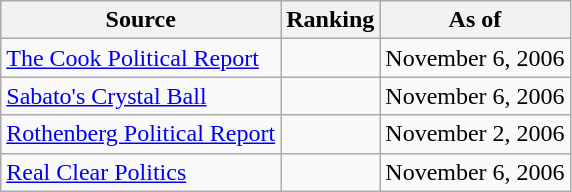<table class="wikitable" style="text-align:center">
<tr>
<th>Source</th>
<th>Ranking</th>
<th>As of</th>
</tr>
<tr>
<td align=left><a href='#'>The Cook Political Report</a></td>
<td></td>
<td>November 6, 2006</td>
</tr>
<tr>
<td align=left><a href='#'>Sabato's Crystal Ball</a></td>
<td></td>
<td>November 6, 2006</td>
</tr>
<tr>
<td align=left><a href='#'>Rothenberg Political Report</a></td>
<td></td>
<td>November 2, 2006</td>
</tr>
<tr>
<td align=left><a href='#'>Real Clear Politics</a></td>
<td></td>
<td>November 6, 2006</td>
</tr>
</table>
